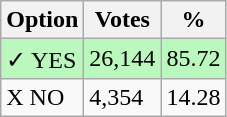<table class="wikitable">
<tr>
<th>Option</th>
<th>Votes</th>
<th>%</th>
</tr>
<tr>
<td style=background:#bbf8be>✓ YES</td>
<td style=background:#bbf8be>26,144</td>
<td style=background:#bbf8be>85.72</td>
</tr>
<tr>
<td>X NO</td>
<td>4,354</td>
<td>14.28</td>
</tr>
</table>
